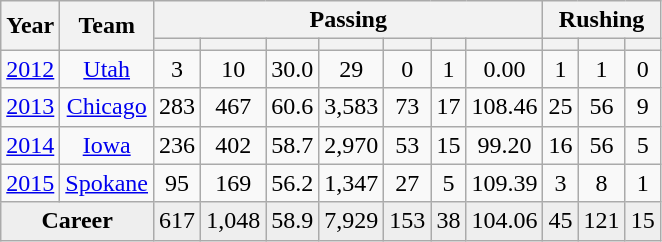<table class="wikitable sortable" style="text-align:center">
<tr>
<th rowspan=2>Year</th>
<th rowspan=2>Team</th>
<th colspan=7>Passing</th>
<th colspan=3>Rushing</th>
</tr>
<tr>
<th></th>
<th></th>
<th></th>
<th></th>
<th></th>
<th></th>
<th></th>
<th></th>
<th></th>
<th></th>
</tr>
<tr>
<td><a href='#'>2012</a></td>
<td><a href='#'>Utah</a></td>
<td>3</td>
<td>10</td>
<td>30.0</td>
<td>29</td>
<td>0</td>
<td>1</td>
<td>0.00</td>
<td>1</td>
<td>1</td>
<td>0</td>
</tr>
<tr>
<td><a href='#'>2013</a></td>
<td><a href='#'>Chicago</a></td>
<td>283</td>
<td>467</td>
<td>60.6</td>
<td>3,583</td>
<td>73</td>
<td>17</td>
<td>108.46</td>
<td>25</td>
<td>56</td>
<td>9</td>
</tr>
<tr>
<td><a href='#'>2014</a></td>
<td><a href='#'>Iowa</a></td>
<td>236</td>
<td>402</td>
<td>58.7</td>
<td>2,970</td>
<td>53</td>
<td>15</td>
<td>99.20</td>
<td>16</td>
<td>56</td>
<td>5</td>
</tr>
<tr>
<td><a href='#'>2015</a></td>
<td><a href='#'>Spokane</a></td>
<td>95</td>
<td>169</td>
<td>56.2</td>
<td>1,347</td>
<td>27</td>
<td>5</td>
<td>109.39</td>
<td>3</td>
<td>8</td>
<td>1</td>
</tr>
<tr class="sortbottom" style="background:#eee;">
<td colspan=2><strong>Career</strong></td>
<td>617</td>
<td>1,048</td>
<td>58.9</td>
<td>7,929</td>
<td>153</td>
<td>38</td>
<td>104.06</td>
<td>45</td>
<td>121</td>
<td>15</td>
</tr>
</table>
